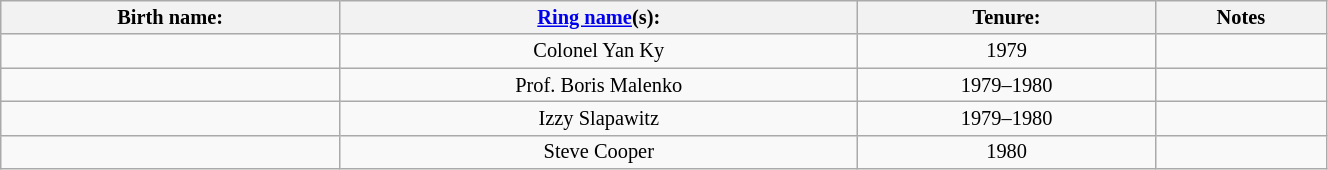<table class="sortable wikitable" style="font-size:85%; text-align:center; width:70%;">
<tr>
<th>Birth name:</th>
<th><a href='#'>Ring name</a>(s):</th>
<th>Tenure:</th>
<th>Notes</th>
</tr>
<tr>
<td></td>
<td>Colonel Yan Ky</td>
<td sort>1979</td>
<td></td>
</tr>
<tr>
<td></td>
<td>Prof. Boris Malenko</td>
<td sort>1979–1980</td>
<td></td>
</tr>
<tr>
<td></td>
<td>Izzy Slapawitz</td>
<td sort>1979–1980</td>
<td></td>
</tr>
<tr>
<td></td>
<td>Steve Cooper</td>
<td sort>1980</td>
<td></td>
</tr>
</table>
